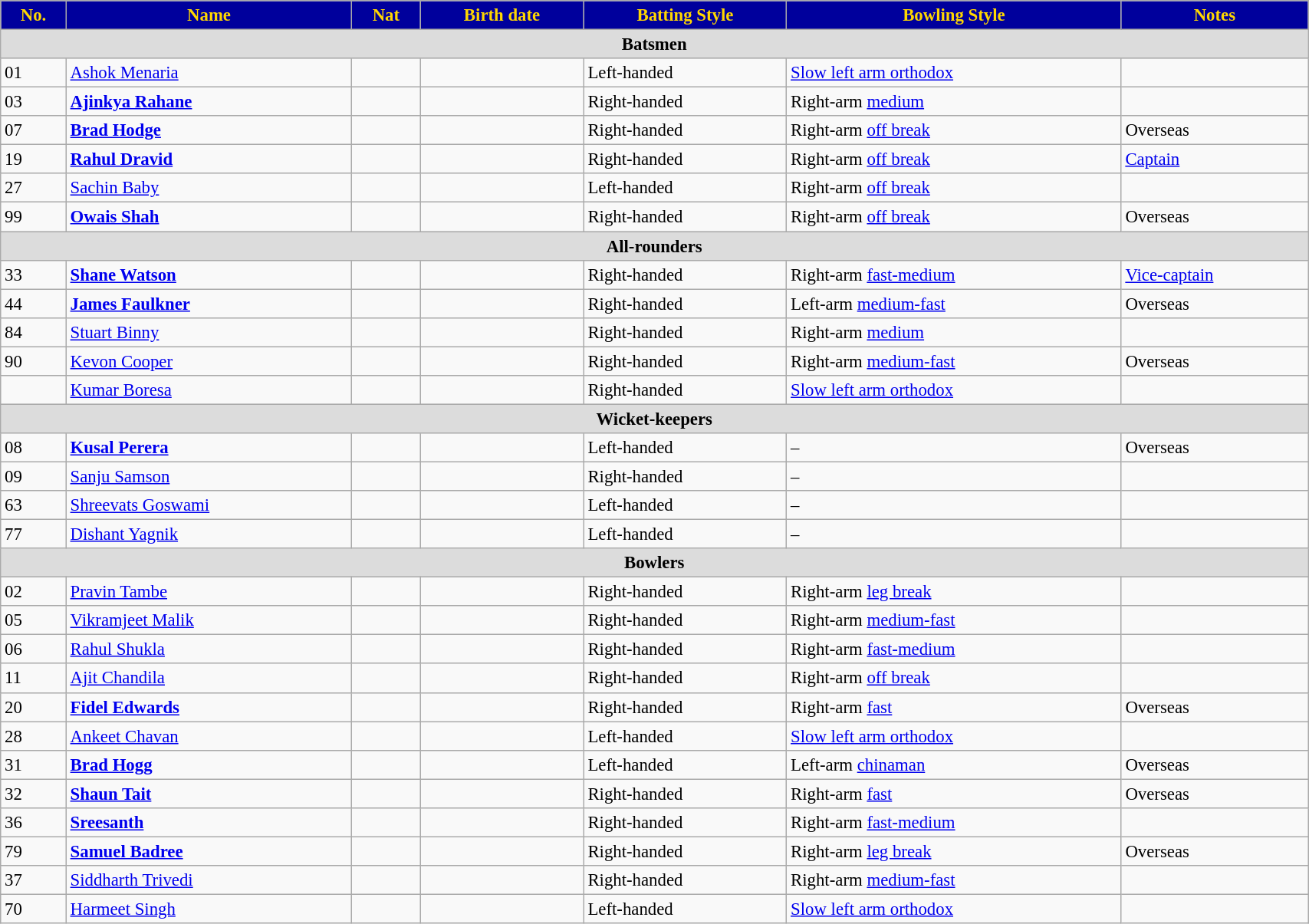<table class="wikitable"  style="font-size:95%; width:90%;">
<tr>
<th style="background:#00009c; color:gold; text-align:center;">No.</th>
<th style="background:#00009c; color:gold; text-align:center;">Name</th>
<th style="background:#00009c; color:gold; text-align:center;">Nat</th>
<th style="background:#00009c; color:gold; text-align:center;">Birth date</th>
<th style="background:#00009c; color:gold; text-align:center;">Batting Style</th>
<th style="background:#00009c; color:gold; text-align:center;">Bowling Style</th>
<th style="background:#00009c; color:gold; text-align:center;">Notes</th>
</tr>
<tr>
<th colspan="7"  style="background:#dcdcdc; text-align:center;">Batsmen</th>
</tr>
<tr>
<td>01</td>
<td><a href='#'>Ashok Menaria</a></td>
<td style="text-align:center"></td>
<td></td>
<td>Left-handed</td>
<td><a href='#'>Slow left arm orthodox</a></td>
<td></td>
</tr>
<tr>
<td>03</td>
<td><strong><a href='#'>Ajinkya Rahane</a></strong></td>
<td style="text-align:center"></td>
<td></td>
<td>Right-handed</td>
<td>Right-arm <a href='#'>medium</a></td>
<td></td>
</tr>
<tr>
<td>07</td>
<td><strong><a href='#'>Brad Hodge</a></strong></td>
<td style="text-align:center"></td>
<td></td>
<td>Right-handed</td>
<td>Right-arm <a href='#'>off break</a></td>
<td>Overseas</td>
</tr>
<tr>
<td>19</td>
<td><strong><a href='#'>Rahul Dravid</a></strong></td>
<td style="text-align:center"></td>
<td></td>
<td>Right-handed</td>
<td>Right-arm <a href='#'>off break</a></td>
<td><a href='#'>Captain</a></td>
</tr>
<tr>
<td>27</td>
<td><a href='#'>Sachin Baby</a></td>
<td style="text-align:center"></td>
<td></td>
<td>Left-handed</td>
<td>Right-arm <a href='#'>off break</a></td>
<td></td>
</tr>
<tr>
<td>99</td>
<td><strong><a href='#'>Owais Shah</a></strong></td>
<td style="text-align:center"></td>
<td></td>
<td>Right-handed</td>
<td>Right-arm <a href='#'>off break</a></td>
<td>Overseas</td>
</tr>
<tr>
<th colspan="7"  style="background:#dcdcdc; text-align:center;">All-rounders</th>
</tr>
<tr>
<td>33</td>
<td><strong><a href='#'>Shane Watson</a></strong></td>
<td style="text-align:center"></td>
<td></td>
<td>Right-handed</td>
<td>Right-arm <a href='#'>fast-medium</a></td>
<td><a href='#'>Vice-captain</a></td>
</tr>
<tr>
<td>44</td>
<td><strong><a href='#'>James Faulkner</a></strong></td>
<td style="text-align:center"></td>
<td></td>
<td>Right-handed</td>
<td>Left-arm  <a href='#'>medium-fast</a></td>
<td>Overseas</td>
</tr>
<tr>
<td>84</td>
<td><a href='#'>Stuart Binny</a></td>
<td style="text-align:center"></td>
<td></td>
<td>Right-handed</td>
<td>Right-arm <a href='#'>medium</a></td>
<td></td>
</tr>
<tr>
<td>90</td>
<td><a href='#'>Kevon Cooper</a></td>
<td style="text-align:center"></td>
<td></td>
<td>Right-handed</td>
<td>Right-arm <a href='#'>medium-fast</a></td>
<td>Overseas</td>
</tr>
<tr>
<td></td>
<td><a href='#'>Kumar Boresa</a></td>
<td style="text-align:center"></td>
<td></td>
<td>Right-handed</td>
<td><a href='#'>Slow left arm orthodox</a></td>
<td></td>
</tr>
<tr>
<th colspan="7"  style="background:#dcdcdc; text-align:center;">Wicket-keepers</th>
</tr>
<tr>
<td>08</td>
<td><strong><a href='#'>Kusal Perera</a></strong></td>
<td style="text-align:center"></td>
<td></td>
<td>Left-handed</td>
<td>–</td>
<td>Overseas</td>
</tr>
<tr>
<td>09</td>
<td><a href='#'>Sanju Samson</a></td>
<td style="text-align:center"></td>
<td></td>
<td>Right-handed</td>
<td>–</td>
<td></td>
</tr>
<tr>
<td>63</td>
<td><a href='#'>Shreevats Goswami</a></td>
<td style="text-align:center"></td>
<td></td>
<td>Left-handed</td>
<td>–</td>
<td></td>
</tr>
<tr>
<td>77</td>
<td><a href='#'>Dishant Yagnik</a></td>
<td style="text-align:center"></td>
<td></td>
<td>Left-handed</td>
<td>–</td>
<td></td>
</tr>
<tr>
<th colspan="7"  style="background:#dcdcdc; text-align:center;">Bowlers</th>
</tr>
<tr>
<td>02</td>
<td><a href='#'>Pravin Tambe</a></td>
<td style="text-align:center"></td>
<td></td>
<td>Right-handed</td>
<td>Right-arm <a href='#'>leg break</a></td>
<td></td>
</tr>
<tr>
<td>05</td>
<td><a href='#'>Vikramjeet Malik</a></td>
<td style="text-align:center"></td>
<td></td>
<td>Right-handed</td>
<td>Right-arm <a href='#'>medium-fast</a></td>
<td></td>
</tr>
<tr>
<td>06</td>
<td><a href='#'>Rahul Shukla</a></td>
<td style="text-align:center"></td>
<td></td>
<td>Right-handed</td>
<td>Right-arm <a href='#'>fast-medium</a></td>
<td></td>
</tr>
<tr>
<td>11</td>
<td><a href='#'>Ajit Chandila</a></td>
<td style="text-align:center"></td>
<td></td>
<td>Right-handed</td>
<td>Right-arm <a href='#'>off break</a></td>
<td></td>
</tr>
<tr>
<td>20</td>
<td><strong><a href='#'>Fidel Edwards</a></strong></td>
<td style="text-align:center"></td>
<td></td>
<td>Right-handed</td>
<td>Right-arm <a href='#'>fast</a></td>
<td>Overseas</td>
</tr>
<tr>
<td>28</td>
<td><a href='#'>Ankeet Chavan</a></td>
<td style="text-align:center"></td>
<td></td>
<td>Left-handed</td>
<td><a href='#'>Slow left arm orthodox</a></td>
<td></td>
</tr>
<tr>
<td>31</td>
<td><strong><a href='#'>Brad Hogg</a></strong></td>
<td style="text-align:center"></td>
<td></td>
<td>Left-handed</td>
<td>Left-arm <a href='#'>chinaman</a></td>
<td>Overseas</td>
</tr>
<tr>
<td>32</td>
<td><strong><a href='#'>Shaun Tait</a></strong></td>
<td style="text-align:center"></td>
<td></td>
<td>Right-handed</td>
<td>Right-arm <a href='#'>fast</a></td>
<td>Overseas</td>
</tr>
<tr>
<td>36</td>
<td><strong><a href='#'>Sreesanth</a></strong></td>
<td style="text-align:center"></td>
<td></td>
<td>Right-handed</td>
<td>Right-arm <a href='#'>fast-medium</a></td>
<td></td>
</tr>
<tr>
<td>79</td>
<td><strong><a href='#'>Samuel Badree</a></strong></td>
<td style="text-align:center"></td>
<td></td>
<td>Right-handed</td>
<td>Right-arm <a href='#'>leg break</a></td>
<td>Overseas</td>
</tr>
<tr>
<td>37</td>
<td><a href='#'>Siddharth Trivedi</a></td>
<td style="text-align:center"></td>
<td></td>
<td>Right-handed</td>
<td>Right-arm <a href='#'>medium-fast</a></td>
<td></td>
</tr>
<tr>
<td>70</td>
<td><a href='#'>Harmeet Singh</a></td>
<td style="text-align:center"></td>
<td></td>
<td>Left-handed</td>
<td><a href='#'>Slow left arm orthodox</a></td>
<td></td>
</tr>
</table>
